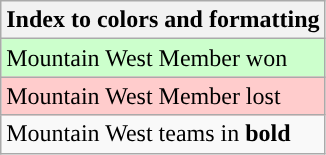<table class="wikitable">
<tr>
<th>Index to colors and formatting</th>
</tr>
<tr style="background:#cfc">
<td>Mountain West Member won</td>
</tr>
<tr style="background:#fcc">
<td>Mountain West Member lost</td>
</tr>
<tr>
<td>Mountain West teams in <strong>bold</strong></td>
</tr>
</table>
